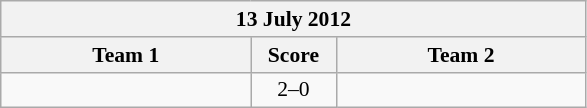<table class="wikitable" style="text-align: center; font-size:90% ">
<tr>
<th colspan=3>13 July 2012</th>
</tr>
<tr>
<th align="right" width="160">Team 1</th>
<th width="50">Score</th>
<th align="left" width="160">Team 2</th>
</tr>
<tr>
<td align=right><strong></strong></td>
<td align=center>2–0</td>
<td align=left></td>
</tr>
</table>
